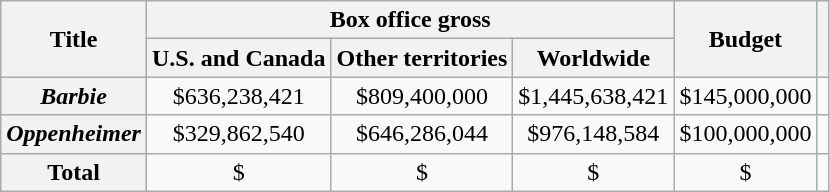<table class="wikitable plainrowheaders sortable" style="text-align: center;">
<tr>
<th rowspan="2">Title</th>
<th colspan="3">Box office gross</th>
<th rowspan="2">Budget</th>
<th rowspan="2" class="unsortable"></th>
</tr>
<tr>
<th>U.S. and Canada</th>
<th>Other territories</th>
<th>Worldwide</th>
</tr>
<tr>
<th><em>Barbie</em></th>
<td>$636,238,421</td>
<td>$809,400,000</td>
<td>$1,445,638,421</td>
<td>$145,000,000</td>
<td></td>
</tr>
<tr>
<th><em>Oppenheimer</em></th>
<td>$329,862,540</td>
<td>$646,286,044</td>
<td>$976,148,584</td>
<td>$100,000,000</td>
<td></td>
</tr>
<tr>
<th>Total</th>
<td>$</td>
<td>$</td>
<td>$</td>
<td>$</td>
<td></td>
</tr>
</table>
